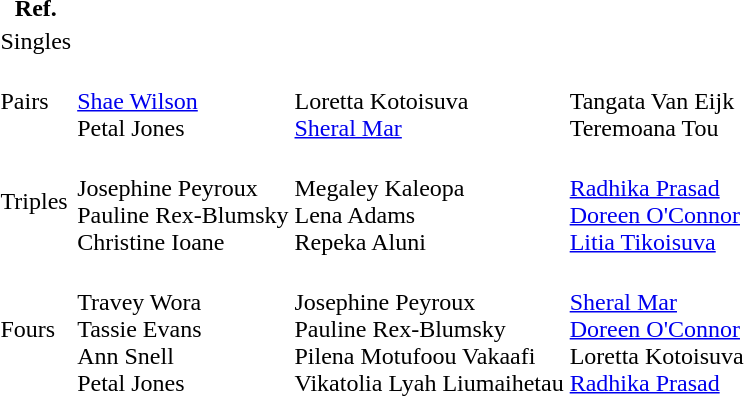<table>
<tr>
<th>Ref.</th>
</tr>
<tr>
<td>Singles</td>
<td></td>
<td></td>
<td></td>
<td align=center></td>
</tr>
<tr>
<td>Pairs</td>
<td valign=top><br><a href='#'>Shae Wilson</a><br>Petal Jones</td>
<td valign=top><br>Loretta Kotoisuva<br><a href='#'>Sheral Mar</a></td>
<td valign=top><br>Tangata Van Eijk<br>Teremoana Tou</td>
<td align=center></td>
</tr>
<tr>
<td>Triples</td>
<td valign=top><br>Josephine Peyroux<br>Pauline Rex-Blumsky<br> Christine Ioane</td>
<td valign=top><br>Megaley Kaleopa<br>Lena Adams<br>Repeka Aluni</td>
<td valign=top><br><a href='#'>Radhika Prasad</a><br><a href='#'>Doreen O'Connor</a><br><a href='#'>Litia Tikoisuva</a></td>
<td align=center></td>
</tr>
<tr>
<td>Fours</td>
<td valign=top><br>Travey Wora<br>Tassie Evans<br>Ann Snell<br>Petal Jones</td>
<td valign=top><br>Josephine Peyroux<br>Pauline Rex-Blumsky<br>Pilena Motufoou Vakaafi<br>Vikatolia Lyah Liumaihetau</td>
<td valign=top><br><a href='#'>Sheral Mar</a><br><a href='#'>Doreen O'Connor</a><br>Loretta Kotoisuva<br><a href='#'>Radhika Prasad</a></td>
<td align=center><br><br></td>
</tr>
</table>
